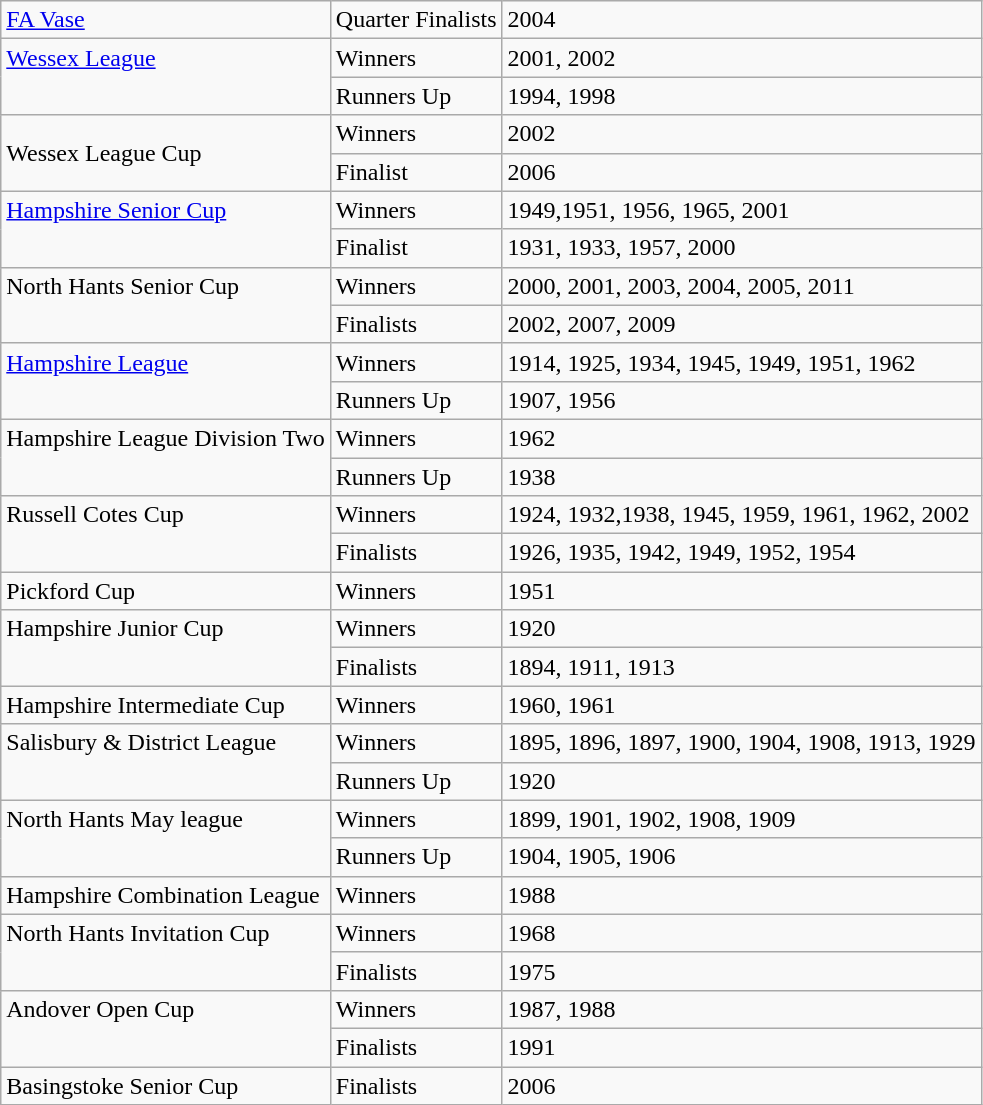<table class="wikitable">
<tr>
<td><a href='#'>FA Vase</a></td>
<td>Quarter Finalists</td>
<td>2004</td>
</tr>
<tr valign="top">
<td rowspan="2"><a href='#'>Wessex League</a></td>
<td>Winners</td>
<td>2001, 2002</td>
</tr>
<tr>
<td>Runners Up</td>
<td>1994, 1998</td>
</tr>
<tr>
<td rowspan="2">Wessex League Cup</td>
<td>Winners</td>
<td>2002</td>
</tr>
<tr>
<td>Finalist</td>
<td>2006</td>
</tr>
<tr valign="top">
<td rowspan="2"><a href='#'>Hampshire Senior Cup</a></td>
<td style="border-right:none;">Winners</td>
<td>1949,1951, 1956, 1965, 2001</td>
</tr>
<tr>
<td>Finalist</td>
<td>1931, 1933, 1957, 2000</td>
</tr>
<tr valign="top">
<td rowspan="2">North Hants Senior Cup</td>
<td>Winners</td>
<td>2000, 2001, 2003, 2004, 2005, 2011</td>
</tr>
<tr>
<td>Finalists</td>
<td>2002, 2007, 2009</td>
</tr>
<tr valign="top">
<td rowspan="2"><a href='#'>Hampshire League</a></td>
<td>Winners</td>
<td>1914, 1925, 1934, 1945, 1949, 1951, 1962</td>
</tr>
<tr>
<td>Runners Up</td>
<td>1907, 1956</td>
</tr>
<tr valign="top">
<td rowspan="2">Hampshire League Division Two</td>
<td>Winners</td>
<td>1962</td>
</tr>
<tr>
<td>Runners Up</td>
<td>1938</td>
</tr>
<tr valign="top">
<td rowspan="2">Russell Cotes Cup</td>
<td>Winners</td>
<td>1924, 1932,1938, 1945, 1959, 1961, 1962, 2002</td>
</tr>
<tr>
<td>Finalists</td>
<td>1926, 1935, 1942, 1949, 1952, 1954</td>
</tr>
<tr>
<td>Pickford Cup</td>
<td>Winners</td>
<td>1951</td>
</tr>
<tr valign="top">
<td rowspan="2">Hampshire Junior Cup</td>
<td>Winners</td>
<td>1920</td>
</tr>
<tr>
<td>Finalists</td>
<td>1894, 1911, 1913</td>
</tr>
<tr>
<td>Hampshire Intermediate Cup</td>
<td>Winners</td>
<td>1960, 1961</td>
</tr>
<tr valign="top">
<td rowspan="2">Salisbury & District League</td>
<td>Winners</td>
<td>1895, 1896, 1897, 1900, 1904, 1908, 1913, 1929</td>
</tr>
<tr>
<td>Runners Up</td>
<td>1920</td>
</tr>
<tr valign="top">
<td rowspan="2">North Hants May league</td>
<td>Winners</td>
<td>1899, 1901, 1902, 1908, 1909</td>
</tr>
<tr>
<td>Runners Up</td>
<td>1904, 1905, 1906</td>
</tr>
<tr>
<td>Hampshire Combination League</td>
<td>Winners</td>
<td>1988</td>
</tr>
<tr valign="top">
<td rowspan="2">North Hants Invitation Cup</td>
<td>Winners</td>
<td>1968</td>
</tr>
<tr>
<td>Finalists</td>
<td>1975</td>
</tr>
<tr valign="top">
<td rowspan="2">Andover Open Cup</td>
<td>Winners</td>
<td>1987, 1988</td>
</tr>
<tr>
<td>Finalists</td>
<td>1991</td>
</tr>
<tr>
<td>Basingstoke Senior Cup</td>
<td>Finalists</td>
<td>2006</td>
</tr>
</table>
